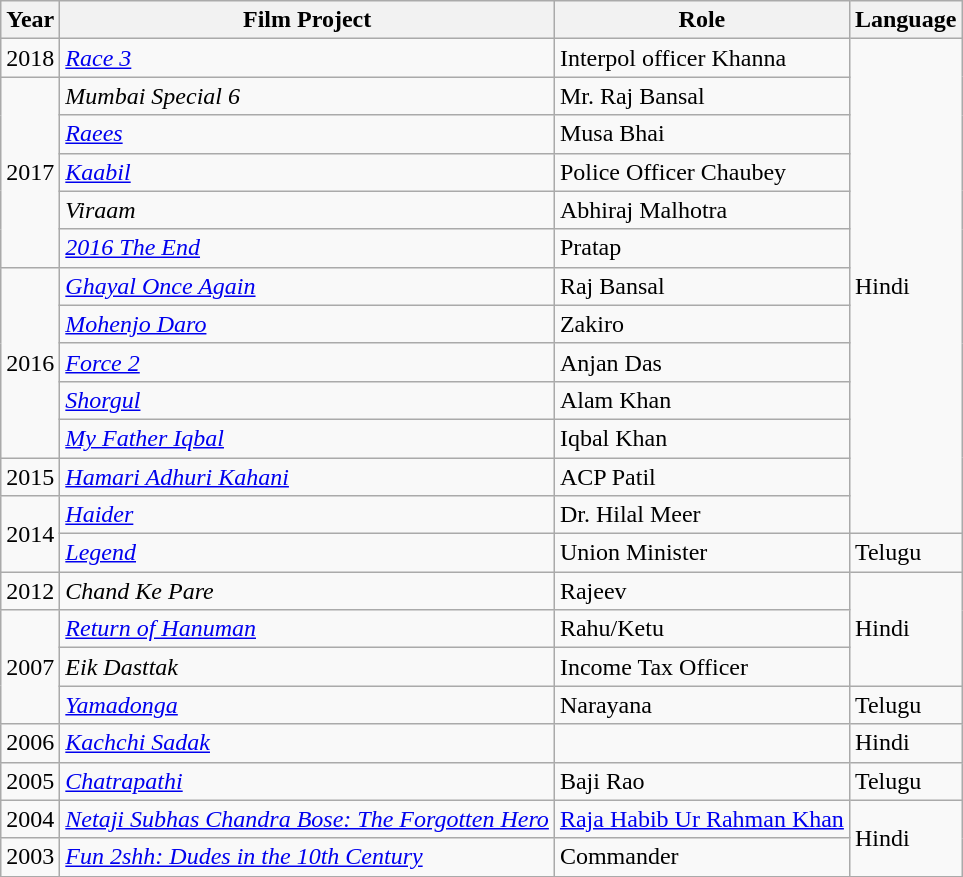<table class="wikitable sortable">
<tr>
<th>Year</th>
<th>Film Project</th>
<th>Role</th>
<th>Language</th>
</tr>
<tr>
<td>2018</td>
<td><em><a href='#'>Race 3</a></em></td>
<td>Interpol officer Khanna</td>
<td rowspan="13">Hindi</td>
</tr>
<tr>
<td rowspan="5">2017</td>
<td><em>Mumbai Special 6</em></td>
<td>Mr. Raj Bansal</td>
</tr>
<tr>
<td><a href='#'><em>Raees</em></a></td>
<td>Musa Bhai</td>
</tr>
<tr>
<td><em><a href='#'>Kaabil</a></em></td>
<td>Police Officer Chaubey</td>
</tr>
<tr>
<td><em>Viraam</em></td>
<td>Abhiraj Malhotra</td>
</tr>
<tr>
<td><em><a href='#'>2016 The End</a></em></td>
<td>Pratap</td>
</tr>
<tr>
<td rowspan="5">2016</td>
<td><em><a href='#'>Ghayal Once Again</a></em></td>
<td>Raj Bansal</td>
</tr>
<tr>
<td><a href='#'><em>Mohenjo Daro</em></a></td>
<td>Zakiro</td>
</tr>
<tr>
<td><em><a href='#'>Force 2</a></em></td>
<td>Anjan Das</td>
</tr>
<tr>
<td><em><a href='#'>Shorgul</a></em></td>
<td>Alam Khan</td>
</tr>
<tr>
<td><a href='#'><em>My Father Iqbal</em></a></td>
<td>Iqbal Khan</td>
</tr>
<tr>
<td>2015</td>
<td><em><a href='#'>Hamari Adhuri Kahani</a></em></td>
<td>ACP Patil</td>
</tr>
<tr>
<td rowspan="2">2014</td>
<td><a href='#'><em>Haider</em></a></td>
<td>Dr. Hilal Meer</td>
</tr>
<tr>
<td><a href='#'><em>Legend</em></a></td>
<td>Union Minister</td>
<td>Telugu</td>
</tr>
<tr>
<td>2012</td>
<td><em>Chand Ke Pare</em></td>
<td>Rajeev</td>
<td rowspan="3">Hindi</td>
</tr>
<tr>
<td rowspan="3">2007</td>
<td><em><a href='#'>Return of Hanuman</a></em></td>
<td>Rahu/Ketu</td>
</tr>
<tr>
<td><em>Eik Dasttak</em></td>
<td>Income Tax Officer</td>
</tr>
<tr>
<td><em><a href='#'>Yamadonga</a></em></td>
<td>Narayana</td>
<td>Telugu</td>
</tr>
<tr>
<td>2006</td>
<td><em><a href='#'>Kachchi Sadak</a></em></td>
<td></td>
<td>Hindi</td>
</tr>
<tr>
<td>2005</td>
<td><a href='#'><em>Chatrapathi</em></a></td>
<td>Baji Rao</td>
<td>Telugu</td>
</tr>
<tr>
<td>2004</td>
<td><em><a href='#'>Netaji Subhas Chandra Bose: The Forgotten Hero</a></em></td>
<td><a href='#'>Raja Habib Ur Rahman Khan</a></td>
<td rowspan="2">Hindi</td>
</tr>
<tr>
<td>2003</td>
<td><em><a href='#'>Fun 2shh: Dudes in the 10th Century</a></em></td>
<td>Commander</td>
</tr>
</table>
